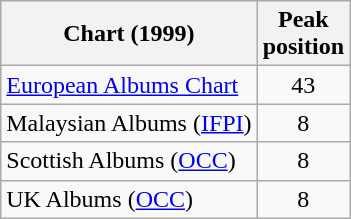<table class="wikitable sortable">
<tr>
<th>Chart (1999)</th>
<th>Peak<br>position</th>
</tr>
<tr>
<td><a href='#'>European Albums Chart</a></td>
<td style="text-align:center;">43</td>
</tr>
<tr>
<td>Malaysian Albums (<a href='#'>IFPI</a>)</td>
<td style="text-align:center;">8</td>
</tr>
<tr>
<td align="left">Scottish Albums (<a href='#'>OCC</a>)</td>
<td align="center">8</td>
</tr>
<tr>
<td>UK Albums (<a href='#'>OCC</a>)</td>
<td style="text-align:center;">8</td>
</tr>
</table>
